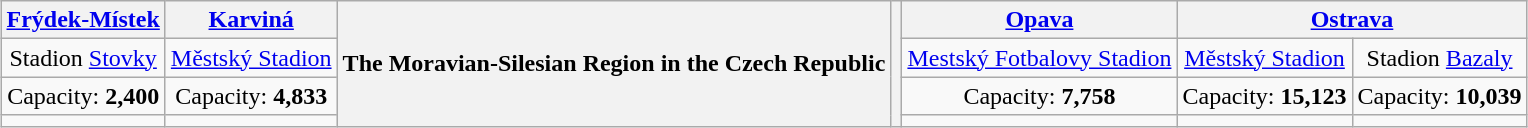<table class="wikitable" style="margin:1em auto; text-align:center;">
<tr>
<th><a href='#'>Frýdek-Místek</a></th>
<th><a href='#'>Karviná</a></th>
<th rowspan=6 text-align="center"><br>The Moravian-Silesian Region in the Czech Republic<br><br></th>
<th rowspan=6 text-align="center"></th>
<th><a href='#'>Opava</a></th>
<th colspan=2 text-align="center"><a href='#'>Ostrava</a></th>
</tr>
<tr>
<td>Stadion <a href='#'>Stovky</a></td>
<td><a href='#'>Městský Stadion</a></td>
<td><a href='#'>Mestský Fotbalovy Stadion</a></td>
<td><a href='#'>Městský Stadion</a></td>
<td>Stadion <a href='#'>Bazaly</a></td>
</tr>
<tr>
<td>Capacity: <strong>2,400</strong></td>
<td>Capacity: <strong>4,833</strong></td>
<td>Capacity: <strong>7,758</strong></td>
<td>Capacity: <strong>15,123</strong></td>
<td>Capacity: <strong>10,039</strong></td>
</tr>
<tr>
<td></td>
<td></td>
<td></td>
<td></td>
<td></td>
</tr>
</table>
